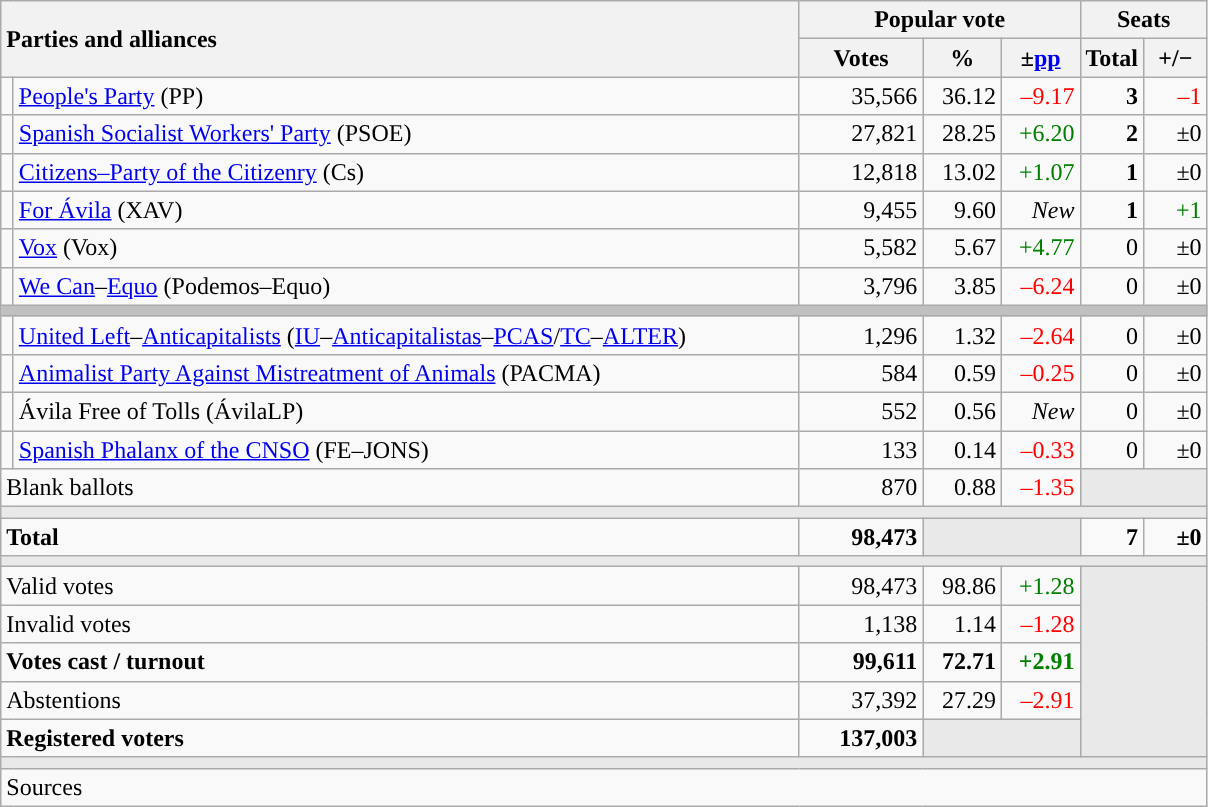<table class="wikitable" style="text-align:right;">
<tr>
<th style="text-align:left;" rowspan="2" colspan="2" width="525">Parties and alliances</th>
<th colspan="3">Popular vote</th>
<th colspan="2">Seats</th>
</tr>
<tr>
<th width="75">Votes</th>
<th width="45">%</th>
<th width="45">±<a href='#'>pp</a></th>
<th width="35">Total</th>
<th width="35">+/−</th>
</tr>
<tr>
<td width="1" style="color:inherit;background:"></td>
<td align="left"><a href='#'>People's Party</a> (PP)</td>
<td>35,566</td>
<td>36.12</td>
<td style="color:red;">–9.17</td>
<td><strong>3</strong></td>
<td style="color:red;">–1</td>
</tr>
<tr>
<td style="color:inherit;background:"></td>
<td align="left"><a href='#'>Spanish Socialist Workers' Party</a> (PSOE)</td>
<td>27,821</td>
<td>28.25</td>
<td style="color:green;">+6.20</td>
<td><strong>2</strong></td>
<td>±0</td>
</tr>
<tr>
<td style="color:inherit;background:"></td>
<td align="left"><a href='#'>Citizens–Party of the Citizenry</a> (Cs)</td>
<td>12,818</td>
<td>13.02</td>
<td style="color:green;">+1.07</td>
<td><strong>1</strong></td>
<td>±0</td>
</tr>
<tr>
<td style="color:inherit;background:"></td>
<td align="left"><a href='#'>For Ávila</a> (XAV)</td>
<td>9,455</td>
<td>9.60</td>
<td><em>New</em></td>
<td><strong>1</strong></td>
<td style="color:green;">+1</td>
</tr>
<tr>
<td style="color:inherit;background:"></td>
<td align="left"><a href='#'>Vox</a> (Vox)</td>
<td>5,582</td>
<td>5.67</td>
<td style="color:green;">+4.77</td>
<td>0</td>
<td>±0</td>
</tr>
<tr>
<td style="color:inherit;background:"></td>
<td align="left"><a href='#'>We Can</a>–<a href='#'>Equo</a> (Podemos–Equo)</td>
<td>3,796</td>
<td>3.85</td>
<td style="color:red;">–6.24</td>
<td>0</td>
<td>±0</td>
</tr>
<tr>
<td colspan="7" bgcolor="#C0C0C0"></td>
</tr>
<tr>
<td style="color:inherit;background:"></td>
<td align="left"><a href='#'>United Left</a>–<a href='#'>Anticapitalists</a> (<a href='#'>IU</a>–<a href='#'>Anticapitalistas</a>–<a href='#'>PCAS</a>/<a href='#'>TC</a>–<a href='#'>ALTER</a>)</td>
<td>1,296</td>
<td>1.32</td>
<td style="color:red;">–2.64</td>
<td>0</td>
<td>±0</td>
</tr>
<tr>
<td style="color:inherit;background:"></td>
<td align="left"><a href='#'>Animalist Party Against Mistreatment of Animals</a> (PACMA)</td>
<td>584</td>
<td>0.59</td>
<td style="color:red;">–0.25</td>
<td>0</td>
<td>±0</td>
</tr>
<tr>
<td style="color:inherit;background:"></td>
<td align="left">Ávila Free of Tolls (ÁvilaLP)</td>
<td>552</td>
<td>0.56</td>
<td><em>New</em></td>
<td>0</td>
<td>±0</td>
</tr>
<tr>
<td style="color:inherit;background:"></td>
<td align="left"><a href='#'>Spanish Phalanx of the CNSO</a> (FE–JONS)</td>
<td>133</td>
<td>0.14</td>
<td style="color:red;">–0.33</td>
<td>0</td>
<td>±0</td>
</tr>
<tr>
<td align="left" colspan="2">Blank ballots</td>
<td>870</td>
<td>0.88</td>
<td style="color:red;">–1.35</td>
<td bgcolor="#E9E9E9" colspan="2"></td>
</tr>
<tr>
<td colspan="7" bgcolor="#E9E9E9"></td>
</tr>
<tr style="font-weight:bold;">
<td align="left" colspan="2">Total</td>
<td>98,473</td>
<td bgcolor="#E9E9E9" colspan="2"></td>
<td>7</td>
<td>±0</td>
</tr>
<tr>
<td colspan="7" bgcolor="#E9E9E9"></td>
</tr>
<tr>
<td align="left" colspan="2">Valid votes</td>
<td>98,473</td>
<td>98.86</td>
<td style="color:green;">+1.28</td>
<td bgcolor="#E9E9E9" colspan="2" rowspan="5"></td>
</tr>
<tr>
<td align="left" colspan="2">Invalid votes</td>
<td>1,138</td>
<td>1.14</td>
<td style="color:red;">–1.28</td>
</tr>
<tr style="font-weight:bold;">
<td align="left" colspan="2">Votes cast / turnout</td>
<td>99,611</td>
<td>72.71</td>
<td style="color:green;">+2.91</td>
</tr>
<tr>
<td align="left" colspan="2">Abstentions</td>
<td>37,392</td>
<td>27.29</td>
<td style="color:red;">–2.91</td>
</tr>
<tr style="font-weight:bold;">
<td align="left" colspan="2">Registered voters</td>
<td>137,003</td>
<td bgcolor="#E9E9E9" colspan="2"></td>
</tr>
<tr>
<td colspan="7" bgcolor="#E9E9E9"></td>
</tr>
<tr>
<td align="left" colspan="7">Sources</td>
</tr>
</table>
